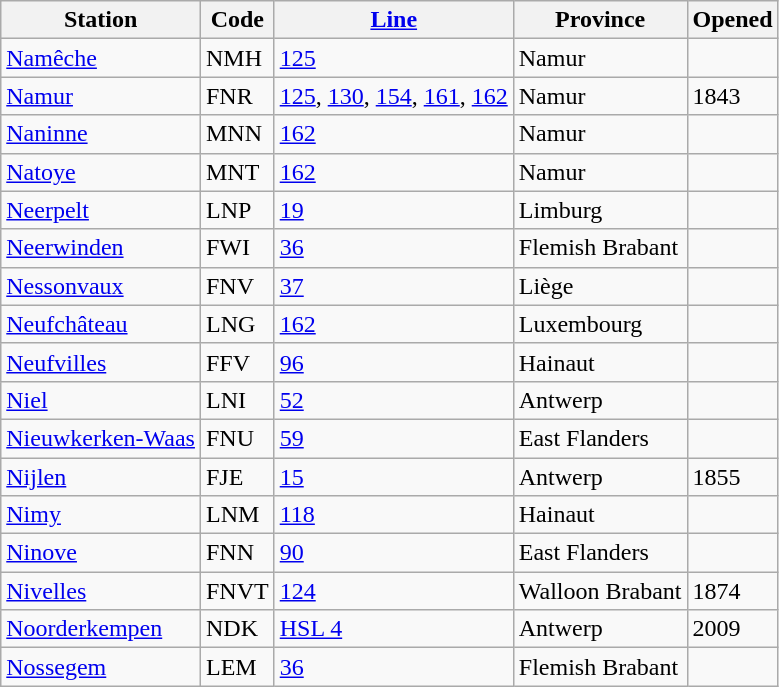<table class="wikitable sortable">
<tr>
<th>Station</th>
<th>Code</th>
<th><a href='#'>Line</a></th>
<th>Province</th>
<th>Opened</th>
</tr>
<tr>
<td><a href='#'>Namêche</a></td>
<td>NMH</td>
<td><a href='#'>125</a></td>
<td>Namur</td>
<td></td>
</tr>
<tr>
<td><a href='#'>Namur</a></td>
<td>FNR</td>
<td><a href='#'>125</a>, <a href='#'>130</a>, <a href='#'>154</a>, <a href='#'>161</a>, <a href='#'>162</a></td>
<td>Namur</td>
<td>1843</td>
</tr>
<tr>
<td><a href='#'>Naninne</a></td>
<td>MNN</td>
<td><a href='#'>162</a></td>
<td>Namur</td>
<td></td>
</tr>
<tr>
<td><a href='#'>Natoye</a></td>
<td>MNT</td>
<td><a href='#'>162</a></td>
<td>Namur</td>
<td></td>
</tr>
<tr>
<td><a href='#'>Neerpelt</a></td>
<td>LNP</td>
<td><a href='#'>19</a></td>
<td>Limburg</td>
<td></td>
</tr>
<tr>
<td><a href='#'>Neerwinden</a></td>
<td>FWI</td>
<td><a href='#'>36</a></td>
<td>Flemish Brabant</td>
<td></td>
</tr>
<tr>
<td><a href='#'>Nessonvaux</a></td>
<td>FNV</td>
<td><a href='#'>37</a></td>
<td>Liège</td>
<td></td>
</tr>
<tr>
<td><a href='#'>Neufchâteau</a></td>
<td>LNG</td>
<td><a href='#'>162</a></td>
<td>Luxembourg</td>
<td></td>
</tr>
<tr>
<td><a href='#'>Neufvilles</a></td>
<td>FFV</td>
<td><a href='#'>96</a></td>
<td>Hainaut</td>
<td></td>
</tr>
<tr>
<td><a href='#'>Niel</a></td>
<td>LNI</td>
<td><a href='#'>52</a></td>
<td>Antwerp</td>
<td></td>
</tr>
<tr>
<td><a href='#'>Nieuwkerken-Waas</a></td>
<td>FNU</td>
<td><a href='#'>59</a></td>
<td>East Flanders</td>
<td></td>
</tr>
<tr>
<td><a href='#'>Nijlen</a></td>
<td>FJE</td>
<td><a href='#'>15</a></td>
<td>Antwerp</td>
<td>1855</td>
</tr>
<tr>
<td><a href='#'>Nimy</a></td>
<td>LNM</td>
<td><a href='#'>118</a></td>
<td>Hainaut</td>
<td></td>
</tr>
<tr>
<td><a href='#'>Ninove</a></td>
<td>FNN</td>
<td><a href='#'>90</a></td>
<td>East Flanders</td>
<td></td>
</tr>
<tr>
<td><a href='#'>Nivelles</a></td>
<td>FNVT</td>
<td><a href='#'>124</a></td>
<td>Walloon Brabant</td>
<td>1874</td>
</tr>
<tr>
<td><a href='#'>Noorderkempen</a></td>
<td>NDK</td>
<td><a href='#'>HSL 4</a></td>
<td>Antwerp</td>
<td>2009</td>
</tr>
<tr>
<td><a href='#'>Nossegem</a></td>
<td>LEM</td>
<td><a href='#'>36</a></td>
<td>Flemish Brabant</td>
<td></td>
</tr>
</table>
